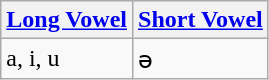<table class="wikitable">
<tr>
<th><a href='#'>Long Vowel</a></th>
<th><a href='#'>Short Vowel</a></th>
</tr>
<tr>
<td>a, i, u</td>
<td>ə</td>
</tr>
</table>
